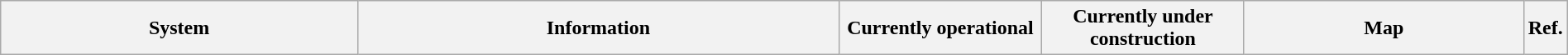<table class="wikitable" style="width:100%">
<tr>
<th style="width:23%">System</th>
<th style="width:31%" colspan=2>Information</th>
<th style="width:13%">Currently operational</th>
<th style="width:13%">Currently under construction</th>
<th style="width:18%">Map</th>
<th style="width:2%">Ref.<br>

</th>
</tr>
</table>
